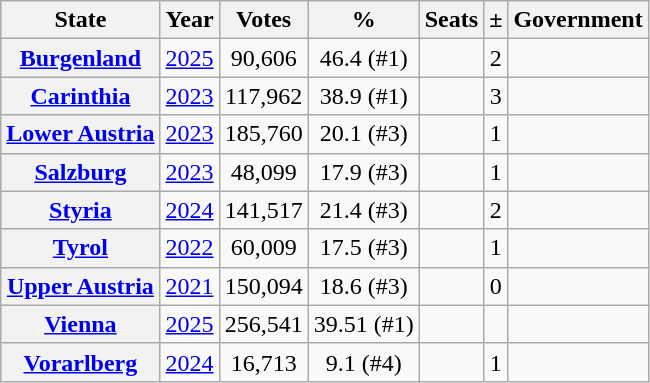<table class="wikitable sortable" style="text-align:center">
<tr>
<th>State</th>
<th>Year</th>
<th>Votes</th>
<th>%</th>
<th>Seats</th>
<th>±</th>
<th>Government</th>
</tr>
<tr>
<th><a href='#'>Burgenland</a></th>
<td align=center><a href='#'>2025</a></td>
<td>90,606</td>
<td>46.4 (#1)</td>
<td></td>
<td data-sort-value="4"> 2</td>
<td></td>
</tr>
<tr>
<th><a href='#'>Carinthia</a></th>
<td align=center><a href='#'>2023</a></td>
<td>117,962</td>
<td>38.9 (#1)</td>
<td></td>
<td data-sort-value="-3"> 3</td>
<td></td>
</tr>
<tr>
<th><a href='#'>Lower Austria</a></th>
<td align=center><a href='#'>2023</a></td>
<td>185,760</td>
<td>20.1 (#3)</td>
<td></td>
<td data-sort-value="0"> 1</td>
<td></td>
</tr>
<tr>
<th><a href='#'>Salzburg</a></th>
<td align=center><a href='#'>2023</a></td>
<td>48,099</td>
<td>17.9 (#3)</td>
<td></td>
<td data-sort-value="-1"> 1</td>
<td></td>
</tr>
<tr>
<th><a href='#'>Styria</a></th>
<td align=center><a href='#'>2024</a></td>
<td>141,517</td>
<td>21.4 (#3)</td>
<td></td>
<td data-sort-value="-3"> 2</td>
<td></td>
</tr>
<tr>
<th><a href='#'>Tyrol</a></th>
<td align=center><a href='#'>2022</a></td>
<td>60,009</td>
<td>17.5 (#3)</td>
<td></td>
<td data-sort-value="1"> 1</td>
<td></td>
</tr>
<tr>
<th><a href='#'>Upper Austria</a></th>
<td align=center><a href='#'>2021</a></td>
<td>150,094</td>
<td>18.6 (#3)</td>
<td></td>
<td data-sort-value="0"> 0</td>
<td></td>
</tr>
<tr>
<th><a href='#'>Vienna</a></th>
<td align=center><a href='#'>2025</a></td>
<td>256,541</td>
<td>39.51 (#1)</td>
<td></td>
<td data-sort-value="2"></td>
<td></td>
</tr>
<tr>
<th><a href='#'>Vorarlberg</a></th>
<td align=center><a href='#'>2024</a></td>
<td>16,713</td>
<td>9.1 (#4)</td>
<td></td>
<td data-sort-value="1"> 1</td>
<td></td>
</tr>
</table>
